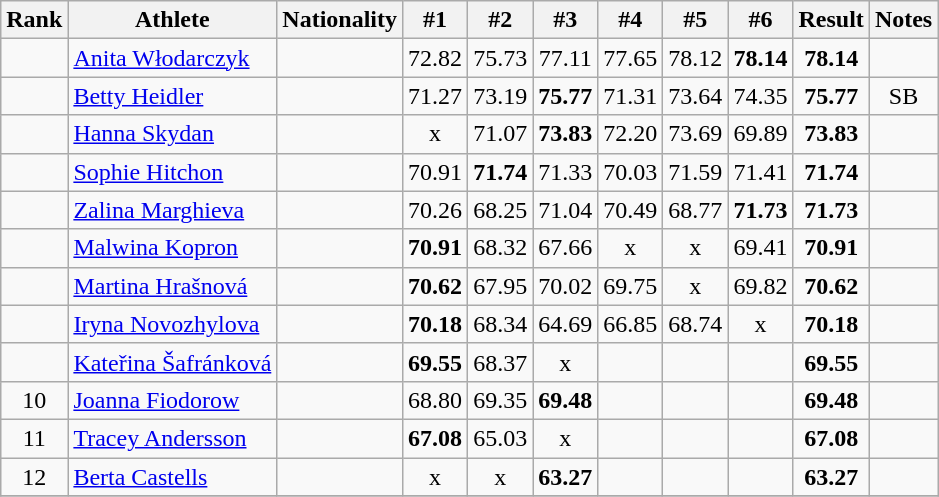<table class="wikitable sortable" style="text-align:center">
<tr>
<th>Rank</th>
<th>Athlete</th>
<th>Nationality</th>
<th>#1</th>
<th>#2</th>
<th>#3</th>
<th>#4</th>
<th>#5</th>
<th>#6</th>
<th>Result</th>
<th>Notes</th>
</tr>
<tr>
<td></td>
<td align="left"><a href='#'>Anita Włodarczyk</a></td>
<td align=left></td>
<td>72.82</td>
<td>75.73</td>
<td>77.11</td>
<td>77.65</td>
<td>78.12</td>
<td><strong>78.14</strong></td>
<td><strong>78.14</strong></td>
<td></td>
</tr>
<tr>
<td></td>
<td align="left"><a href='#'>Betty Heidler</a></td>
<td align=left></td>
<td>71.27</td>
<td>73.19</td>
<td><strong>75.77</strong></td>
<td>71.31</td>
<td>73.64</td>
<td>74.35</td>
<td><strong>75.77</strong></td>
<td>SB</td>
</tr>
<tr>
<td></td>
<td align="left"><a href='#'>Hanna Skydan</a></td>
<td align=left></td>
<td>x</td>
<td>71.07</td>
<td><strong>73.83</strong></td>
<td>72.20</td>
<td>73.69</td>
<td>69.89</td>
<td><strong>73.83</strong></td>
<td></td>
</tr>
<tr>
<td></td>
<td align="left"><a href='#'>Sophie Hitchon</a></td>
<td align=left></td>
<td>70.91</td>
<td><strong>71.74</strong></td>
<td>71.33</td>
<td>70.03</td>
<td>71.59</td>
<td>71.41</td>
<td><strong>71.74</strong></td>
<td></td>
</tr>
<tr>
<td></td>
<td align="left"><a href='#'>Zalina Marghieva</a></td>
<td align=left></td>
<td>70.26</td>
<td>68.25</td>
<td>71.04</td>
<td>70.49</td>
<td>68.77</td>
<td><strong>71.73</strong></td>
<td><strong>71.73</strong></td>
<td></td>
</tr>
<tr>
<td></td>
<td align="left"><a href='#'>Malwina Kopron</a></td>
<td align=left></td>
<td><strong>70.91</strong></td>
<td>68.32</td>
<td>67.66</td>
<td>x</td>
<td>x</td>
<td>69.41</td>
<td><strong>70.91</strong></td>
<td></td>
</tr>
<tr>
<td></td>
<td align="left"><a href='#'>Martina Hrašnová</a></td>
<td align=left></td>
<td><strong>70.62</strong></td>
<td>67.95</td>
<td>70.02</td>
<td>69.75</td>
<td>x</td>
<td>69.82</td>
<td><strong>70.62</strong></td>
<td></td>
</tr>
<tr>
<td></td>
<td align="left"><a href='#'>Iryna Novozhylova</a></td>
<td align=left></td>
<td><strong>70.18</strong></td>
<td>68.34</td>
<td>64.69</td>
<td>66.85</td>
<td>68.74</td>
<td>x</td>
<td><strong>70.18</strong></td>
<td></td>
</tr>
<tr>
<td></td>
<td align="left"><a href='#'>Kateřina Šafránková</a></td>
<td align=left></td>
<td><strong>69.55</strong></td>
<td>68.37</td>
<td>x</td>
<td></td>
<td></td>
<td></td>
<td><strong>69.55</strong></td>
<td></td>
</tr>
<tr>
<td>10</td>
<td align="left"><a href='#'>Joanna Fiodorow</a></td>
<td align=left></td>
<td>68.80</td>
<td>69.35</td>
<td><strong>69.48</strong></td>
<td></td>
<td></td>
<td></td>
<td><strong>69.48</strong></td>
<td></td>
</tr>
<tr>
<td>11</td>
<td align="left"><a href='#'>Tracey Andersson</a></td>
<td align=left></td>
<td><strong>67.08</strong></td>
<td>65.03</td>
<td>x</td>
<td></td>
<td></td>
<td></td>
<td><strong>67.08</strong></td>
<td></td>
</tr>
<tr>
<td>12</td>
<td align="left"><a href='#'>Berta Castells</a></td>
<td align=left></td>
<td>x</td>
<td>x</td>
<td><strong>63.27</strong></td>
<td></td>
<td></td>
<td></td>
<td><strong>63.27</strong></td>
<td></td>
</tr>
<tr>
</tr>
</table>
